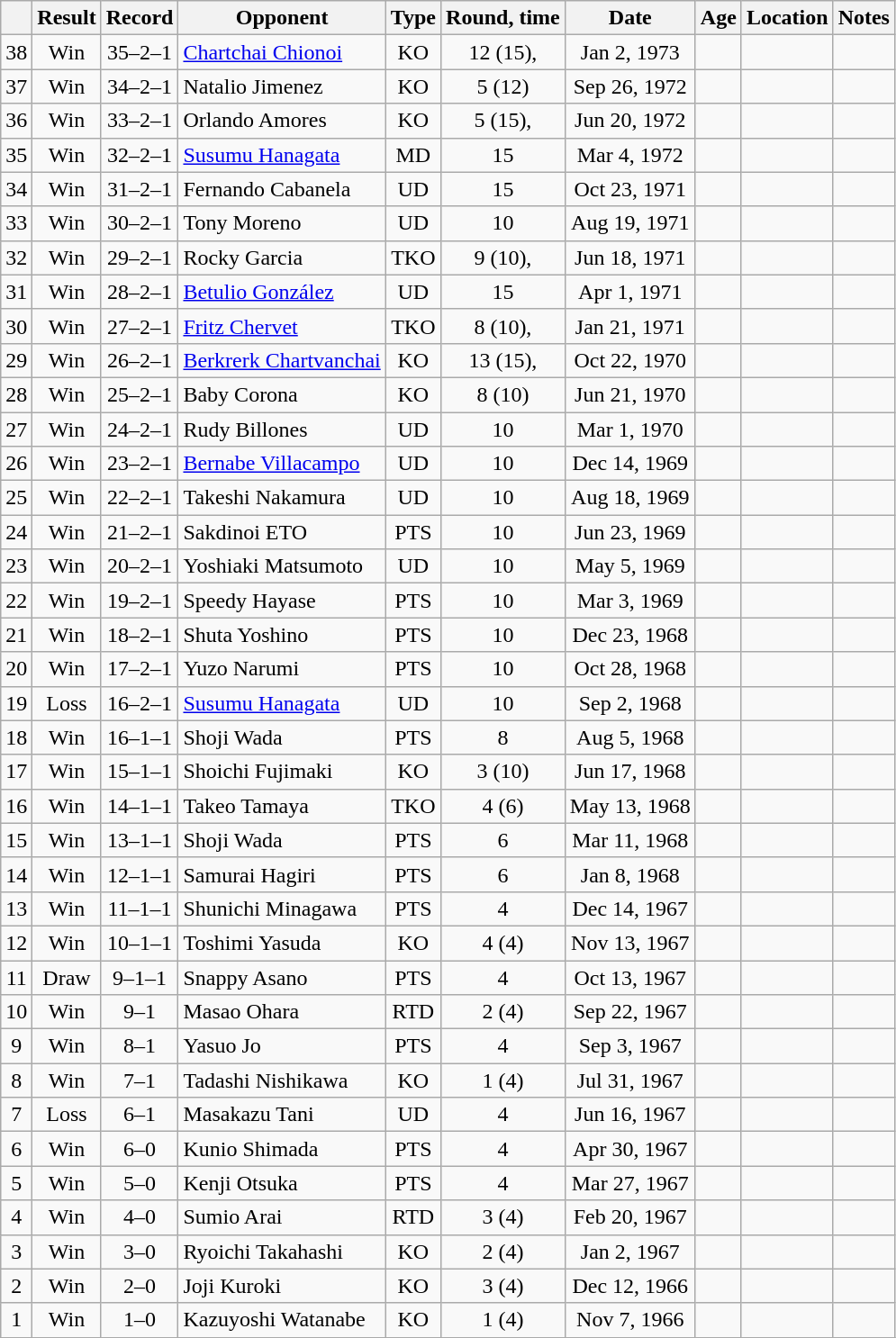<table class="wikitable" style="text-align:center">
<tr>
<th></th>
<th>Result</th>
<th>Record</th>
<th>Opponent</th>
<th>Type</th>
<th>Round, time</th>
<th>Date</th>
<th>Age</th>
<th>Location</th>
<th>Notes</th>
</tr>
<tr>
<td>38</td>
<td>Win</td>
<td>35–2–1</td>
<td align=left><a href='#'>Chartchai Chionoi</a></td>
<td>KO</td>
<td>12 (15), </td>
<td>Jan 2, 1973</td>
<td style="text-align:left;"></td>
<td style="text-align:left;"></td>
<td style="text-align:left;"></td>
</tr>
<tr>
<td>37</td>
<td>Win</td>
<td>34–2–1</td>
<td align=left>Natalio Jimenez</td>
<td>KO</td>
<td>5 (12)</td>
<td>Sep 26, 1972</td>
<td style="text-align:left;"></td>
<td style="text-align:left;"></td>
<td></td>
</tr>
<tr>
<td>36</td>
<td>Win</td>
<td>33–2–1</td>
<td align=left>Orlando Amores</td>
<td>KO</td>
<td>5 (15), </td>
<td>Jun 20, 1972</td>
<td style="text-align:left;"></td>
<td style="text-align:left;"></td>
<td style="text-align:left;"></td>
</tr>
<tr>
<td>35</td>
<td>Win</td>
<td>32–2–1</td>
<td align=left><a href='#'>Susumu Hanagata</a></td>
<td>MD</td>
<td>15</td>
<td>Mar 4, 1972</td>
<td style="text-align:left;"></td>
<td style="text-align:left;"></td>
<td style="text-align:left;"></td>
</tr>
<tr>
<td>34</td>
<td>Win</td>
<td>31–2–1</td>
<td align=left>Fernando Cabanela</td>
<td>UD</td>
<td>15</td>
<td>Oct 23, 1971</td>
<td style="text-align:left;"></td>
<td style="text-align:left;"></td>
<td style="text-align:left;"></td>
</tr>
<tr>
<td>33</td>
<td>Win</td>
<td>30–2–1</td>
<td align=left>Tony Moreno</td>
<td>UD</td>
<td>10</td>
<td>Aug 19, 1971</td>
<td style="text-align:left;"></td>
<td style="text-align:left;"></td>
<td></td>
</tr>
<tr>
<td>32</td>
<td>Win</td>
<td>29–2–1</td>
<td align=left>Rocky Garcia</td>
<td>TKO</td>
<td>9 (10), </td>
<td>Jun 18, 1971</td>
<td style="text-align:left;"></td>
<td style="text-align:left;"></td>
<td></td>
</tr>
<tr>
<td>31</td>
<td>Win</td>
<td>28–2–1</td>
<td align=left><a href='#'>Betulio González</a></td>
<td>UD</td>
<td>15</td>
<td>Apr 1, 1971</td>
<td style="text-align:left;"></td>
<td style="text-align:left;"></td>
<td style="text-align:left;"></td>
</tr>
<tr>
<td>30</td>
<td>Win</td>
<td>27–2–1</td>
<td align=left><a href='#'>Fritz Chervet</a></td>
<td>TKO</td>
<td>8 (10), </td>
<td>Jan 21, 1971</td>
<td style="text-align:left;"></td>
<td style="text-align:left;"></td>
<td></td>
</tr>
<tr>
<td>29</td>
<td>Win</td>
<td>26–2–1</td>
<td align=left><a href='#'>Berkrerk Chartvanchai</a></td>
<td>KO</td>
<td>13 (15), </td>
<td>Oct 22, 1970</td>
<td style="text-align:left;"></td>
<td style="text-align:left;"></td>
<td style="text-align:left;"></td>
</tr>
<tr>
<td>28</td>
<td>Win</td>
<td>25–2–1</td>
<td align=left>Baby Corona</td>
<td>KO</td>
<td>8 (10)</td>
<td>Jun 21, 1970</td>
<td style="text-align:left;"></td>
<td style="text-align:left;"></td>
<td></td>
</tr>
<tr>
<td>27</td>
<td>Win</td>
<td>24–2–1</td>
<td align=left>Rudy Billones</td>
<td>UD</td>
<td>10</td>
<td>Mar 1, 1970</td>
<td style="text-align:left;"></td>
<td style="text-align:left;"></td>
<td></td>
</tr>
<tr>
<td>26</td>
<td>Win</td>
<td>23–2–1</td>
<td align=left><a href='#'>Bernabe Villacampo</a></td>
<td>UD</td>
<td>10</td>
<td>Dec 14, 1969</td>
<td style="text-align:left;"></td>
<td style="text-align:left;"></td>
<td></td>
</tr>
<tr>
<td>25</td>
<td>Win</td>
<td>22–2–1</td>
<td align=left>Takeshi Nakamura</td>
<td>UD</td>
<td>10</td>
<td>Aug 18, 1969</td>
<td style="text-align:left;"></td>
<td style="text-align:left;"></td>
<td></td>
</tr>
<tr>
<td>24</td>
<td>Win</td>
<td>21–2–1</td>
<td align=left>Sakdinoi ETO</td>
<td>PTS</td>
<td>10</td>
<td>Jun 23, 1969</td>
<td style="text-align:left;"></td>
<td style="text-align:left;"></td>
<td></td>
</tr>
<tr>
<td>23</td>
<td>Win</td>
<td>20–2–1</td>
<td align=left>Yoshiaki Matsumoto</td>
<td>UD</td>
<td>10</td>
<td>May 5, 1969</td>
<td style="text-align:left;"></td>
<td style="text-align:left;"></td>
<td></td>
</tr>
<tr>
<td>22</td>
<td>Win</td>
<td>19–2–1</td>
<td align=left>Speedy Hayase</td>
<td>PTS</td>
<td>10</td>
<td>Mar 3, 1969</td>
<td style="text-align:left;"></td>
<td style="text-align:left;"></td>
<td></td>
</tr>
<tr>
<td>21</td>
<td>Win</td>
<td>18–2–1</td>
<td align=left>Shuta Yoshino</td>
<td>PTS</td>
<td>10</td>
<td>Dec 23, 1968</td>
<td style="text-align:left;"></td>
<td style="text-align:left;"></td>
<td></td>
</tr>
<tr>
<td>20</td>
<td>Win</td>
<td>17–2–1</td>
<td align=left>Yuzo Narumi</td>
<td>PTS</td>
<td>10</td>
<td>Oct 28, 1968</td>
<td style="text-align:left;"></td>
<td style="text-align:left;"></td>
<td></td>
</tr>
<tr>
<td>19</td>
<td>Loss</td>
<td>16–2–1</td>
<td align=left><a href='#'>Susumu Hanagata</a></td>
<td>UD</td>
<td>10</td>
<td>Sep 2, 1968</td>
<td style="text-align:left;"></td>
<td style="text-align:left;"></td>
<td></td>
</tr>
<tr>
<td>18</td>
<td>Win</td>
<td>16–1–1</td>
<td align=left>Shoji Wada</td>
<td>PTS</td>
<td>8</td>
<td>Aug 5, 1968</td>
<td style="text-align:left;"></td>
<td style="text-align:left;"></td>
<td></td>
</tr>
<tr>
<td>17</td>
<td>Win</td>
<td>15–1–1</td>
<td align=left>Shoichi Fujimaki</td>
<td>KO</td>
<td>3 (10)</td>
<td>Jun 17, 1968</td>
<td style="text-align:left;"></td>
<td style="text-align:left;"></td>
<td></td>
</tr>
<tr>
<td>16</td>
<td>Win</td>
<td>14–1–1</td>
<td align=left>Takeo Tamaya</td>
<td>TKO</td>
<td>4 (6)</td>
<td>May 13, 1968</td>
<td style="text-align:left;"></td>
<td style="text-align:left;"></td>
<td></td>
</tr>
<tr>
<td>15</td>
<td>Win</td>
<td>13–1–1</td>
<td align=left>Shoji Wada</td>
<td>PTS</td>
<td>6</td>
<td>Mar 11, 1968</td>
<td style="text-align:left;"></td>
<td style="text-align:left;"></td>
<td></td>
</tr>
<tr>
<td>14</td>
<td>Win</td>
<td>12–1–1</td>
<td align=left>Samurai Hagiri</td>
<td>PTS</td>
<td>6</td>
<td>Jan 8, 1968</td>
<td style="text-align:left;"></td>
<td style="text-align:left;"></td>
<td></td>
</tr>
<tr>
<td>13</td>
<td>Win</td>
<td>11–1–1</td>
<td align=left>Shunichi Minagawa</td>
<td>PTS</td>
<td>4</td>
<td>Dec 14, 1967</td>
<td style="text-align:left;"></td>
<td style="text-align:left;"></td>
<td></td>
</tr>
<tr>
<td>12</td>
<td>Win</td>
<td>10–1–1</td>
<td align=left>Toshimi Yasuda</td>
<td>KO</td>
<td>4 (4)</td>
<td>Nov 13, 1967</td>
<td style="text-align:left;"></td>
<td style="text-align:left;"></td>
<td></td>
</tr>
<tr>
<td>11</td>
<td>Draw</td>
<td>9–1–1</td>
<td align=left>Snappy Asano</td>
<td>PTS</td>
<td>4</td>
<td>Oct 13, 1967</td>
<td style="text-align:left;"></td>
<td style="text-align:left;"></td>
<td></td>
</tr>
<tr>
<td>10</td>
<td>Win</td>
<td>9–1</td>
<td align=left>Masao Ohara</td>
<td>RTD</td>
<td>2 (4)</td>
<td>Sep 22, 1967</td>
<td style="text-align:left;"></td>
<td style="text-align:left;"></td>
<td></td>
</tr>
<tr>
<td>9</td>
<td>Win</td>
<td>8–1</td>
<td align=left>Yasuo Jo</td>
<td>PTS</td>
<td>4</td>
<td>Sep 3, 1967</td>
<td style="text-align:left;"></td>
<td style="text-align:left;"></td>
<td></td>
</tr>
<tr>
<td>8</td>
<td>Win</td>
<td>7–1</td>
<td align=left>Tadashi Nishikawa</td>
<td>KO</td>
<td>1 (4)</td>
<td>Jul 31, 1967</td>
<td style="text-align:left;"></td>
<td style="text-align:left;"></td>
<td></td>
</tr>
<tr>
<td>7</td>
<td>Loss</td>
<td>6–1</td>
<td align=left>Masakazu Tani</td>
<td>UD</td>
<td>4</td>
<td>Jun 16, 1967</td>
<td style="text-align:left;"></td>
<td style="text-align:left;"></td>
<td></td>
</tr>
<tr>
<td>6</td>
<td>Win</td>
<td>6–0</td>
<td align=left>Kunio Shimada</td>
<td>PTS</td>
<td>4</td>
<td>Apr 30, 1967</td>
<td style="text-align:left;"></td>
<td style="text-align:left;"></td>
<td></td>
</tr>
<tr>
<td>5</td>
<td>Win</td>
<td>5–0</td>
<td align=left>Kenji Otsuka</td>
<td>PTS</td>
<td>4</td>
<td>Mar 27, 1967</td>
<td style="text-align:left;"></td>
<td style="text-align:left;"></td>
<td></td>
</tr>
<tr>
<td>4</td>
<td>Win</td>
<td>4–0</td>
<td align=left>Sumio Arai</td>
<td>RTD</td>
<td>3 (4)</td>
<td>Feb 20, 1967</td>
<td style="text-align:left;"></td>
<td style="text-align:left;"></td>
<td></td>
</tr>
<tr>
<td>3</td>
<td>Win</td>
<td>3–0</td>
<td align=left>Ryoichi Takahashi</td>
<td>KO</td>
<td>2 (4)</td>
<td>Jan 2, 1967</td>
<td style="text-align:left;"></td>
<td style="text-align:left;"></td>
<td></td>
</tr>
<tr>
<td>2</td>
<td>Win</td>
<td>2–0</td>
<td align=left>Joji Kuroki</td>
<td>KO</td>
<td>3 (4)</td>
<td>Dec 12, 1966</td>
<td style="text-align:left;"></td>
<td style="text-align:left;"></td>
<td></td>
</tr>
<tr>
<td>1</td>
<td>Win</td>
<td>1–0</td>
<td align=left>Kazuyoshi Watanabe</td>
<td>KO</td>
<td>1 (4)</td>
<td>Nov 7, 1966</td>
<td style="text-align:left;"></td>
<td style="text-align:left;"></td>
<td></td>
</tr>
<tr>
</tr>
</table>
